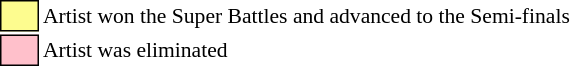<table class="toccolours" style="font-size: 90%; white-space: nowrap;">
<tr>
<td style="background:#fdfc8f; border:1px solid black;">      </td>
<td>Artist won the Super Battles and advanced to the Semi-finals</td>
</tr>
<tr>
<td style="background:pink; border: 1px solid black">      </td>
<td>Artist was eliminated</td>
</tr>
</table>
